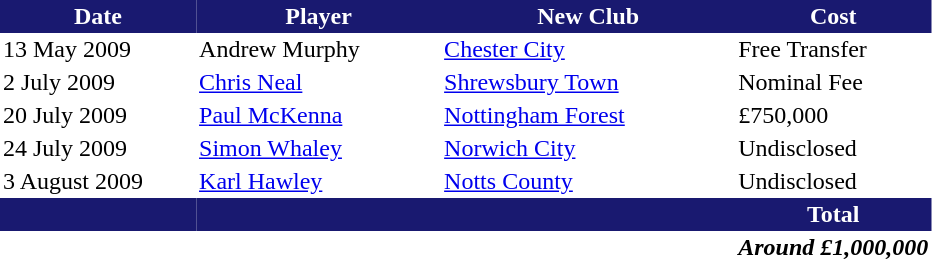<table border="0" cellspacing="0" cellpadding="2">
<tr style="background:#191970; color:white;">
<th width=20%>Date</th>
<th width=25%>Player</th>
<th width=30%>New Club</th>
<th width=20%>Cost</th>
</tr>
<tr>
<td>13 May 2009</td>
<td> Andrew Murphy</td>
<td><a href='#'>Chester City</a></td>
<td>Free Transfer</td>
<td></td>
</tr>
<tr>
<td>2 July 2009</td>
<td> <a href='#'>Chris Neal</a></td>
<td><a href='#'>Shrewsbury Town</a></td>
<td>Nominal Fee</td>
<td></td>
</tr>
<tr>
<td>20 July 2009</td>
<td> <a href='#'>Paul McKenna</a></td>
<td><a href='#'>Nottingham Forest</a></td>
<td>£750,000</td>
<td></td>
</tr>
<tr>
<td>24 July 2009</td>
<td> <a href='#'>Simon Whaley</a></td>
<td><a href='#'>Norwich City</a></td>
<td>Undisclosed</td>
<td></td>
</tr>
<tr>
<td>3 August 2009</td>
<td> <a href='#'>Karl Hawley</a></td>
<td><a href='#'>Notts County</a></td>
<td>Undisclosed</td>
<td></td>
</tr>
<tr>
</tr>
<tr style="background:#191970; color:white;">
<th width=5%></th>
<th width=7%></th>
<th width=8%></th>
<th width=12%>Total</th>
</tr>
<tr>
<td></td>
<td></td>
<td></td>
<td><strong><em>Around £1,000,000</em></strong></td>
</tr>
</table>
